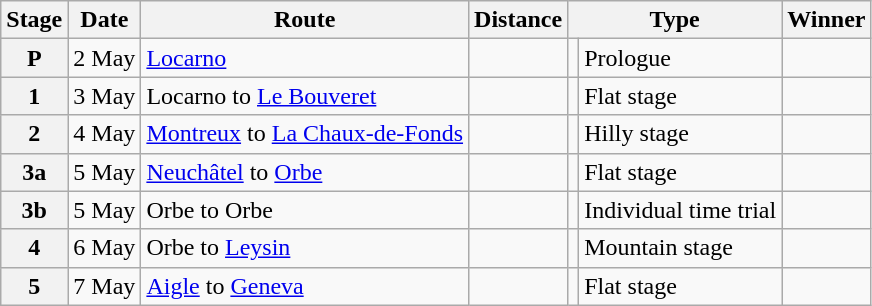<table class="wikitable">
<tr>
<th scope=col>Stage</th>
<th scope=col>Date</th>
<th scope=col>Route</th>
<th scope=col>Distance</th>
<th scope=col colspan="2">Type</th>
<th scope=col>Winner</th>
</tr>
<tr>
<th scope=row>P</th>
<td style="text-align:right;">2 May</td>
<td><a href='#'>Locarno</a></td>
<td></td>
<td></td>
<td>Prologue</td>
<td></td>
</tr>
<tr>
<th scope=row>1</th>
<td style="text-align:right;">3 May</td>
<td>Locarno to <a href='#'>Le Bouveret</a></td>
<td></td>
<td></td>
<td>Flat stage</td>
<td></td>
</tr>
<tr>
<th scope=row>2</th>
<td style="text-align:right;">4 May</td>
<td><a href='#'>Montreux</a> to <a href='#'>La Chaux-de-Fonds</a></td>
<td></td>
<td></td>
<td>Hilly stage</td>
<td></td>
</tr>
<tr>
<th scope=row>3a</th>
<td style="text-align:right;">5 May</td>
<td><a href='#'>Neuchâtel</a> to <a href='#'>Orbe</a></td>
<td></td>
<td></td>
<td>Flat stage</td>
<td></td>
</tr>
<tr>
<th scope=row>3b</th>
<td style="text-align:right;">5 May</td>
<td>Orbe to Orbe</td>
<td></td>
<td></td>
<td>Individual time trial</td>
<td></td>
</tr>
<tr>
<th scope=row>4</th>
<td style="text-align:right;">6 May</td>
<td>Orbe to <a href='#'>Leysin</a></td>
<td></td>
<td></td>
<td>Mountain stage</td>
<td></td>
</tr>
<tr>
<th scope=row>5</th>
<td style="text-align:right;">7 May</td>
<td><a href='#'>Aigle</a> to <a href='#'>Geneva</a></td>
<td></td>
<td></td>
<td>Flat stage</td>
<td></td>
</tr>
</table>
